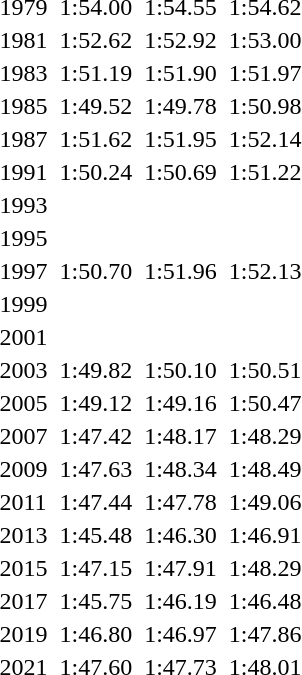<table>
<tr>
<td>1979</td>
<td></td>
<td>1:54.00</td>
<td></td>
<td>1:54.55</td>
<td></td>
<td>1:54.62</td>
</tr>
<tr>
<td>1981</td>
<td></td>
<td>1:52.62</td>
<td></td>
<td>1:52.92</td>
<td></td>
<td>1:53.00</td>
</tr>
<tr>
<td>1983</td>
<td></td>
<td>1:51.19</td>
<td></td>
<td>1:51.90</td>
<td></td>
<td>1:51.97</td>
</tr>
<tr>
<td>1985</td>
<td></td>
<td>1:49.52</td>
<td></td>
<td>1:49.78</td>
<td></td>
<td>1:50.98</td>
</tr>
<tr>
<td>1987</td>
<td></td>
<td>1:51.62</td>
<td></td>
<td>1:51.95</td>
<td></td>
<td>1:52.14</td>
</tr>
<tr>
<td>1991</td>
<td></td>
<td>1:50.24</td>
<td></td>
<td>1:50.69</td>
<td></td>
<td>1:51.22</td>
</tr>
<tr>
<td>1993</td>
<td></td>
<td></td>
<td></td>
<td></td>
<td></td>
<td></td>
</tr>
<tr>
<td>1995</td>
<td></td>
<td></td>
<td></td>
<td></td>
<td></td>
<td></td>
</tr>
<tr>
<td>1997</td>
<td></td>
<td>1:50.70</td>
<td></td>
<td>1:51.96</td>
<td></td>
<td>1:52.13</td>
</tr>
<tr>
<td>1999</td>
<td></td>
<td></td>
<td></td>
<td></td>
<td></td>
<td></td>
</tr>
<tr>
<td>2001</td>
<td></td>
<td></td>
<td></td>
<td></td>
<td></td>
<td></td>
</tr>
<tr>
<td>2003</td>
<td></td>
<td>1:49.82</td>
<td></td>
<td>1:50.10</td>
<td></td>
<td>1:50.51</td>
</tr>
<tr>
<td>2005</td>
<td></td>
<td>1:49.12</td>
<td></td>
<td>1:49.16</td>
<td></td>
<td>1:50.47</td>
</tr>
<tr>
<td>2007</td>
<td></td>
<td>1:47.42</td>
<td></td>
<td>1:48.17</td>
<td></td>
<td>1:48.29</td>
</tr>
<tr>
<td>2009</td>
<td></td>
<td>1:47.63</td>
<td></td>
<td>1:48.34</td>
<td></td>
<td>1:48.49</td>
</tr>
<tr>
<td>2011</td>
<td></td>
<td>1:47.44</td>
<td></td>
<td>1:47.78</td>
<td></td>
<td>1:49.06</td>
</tr>
<tr>
<td>2013</td>
<td></td>
<td>1:45.48</td>
<td></td>
<td>1:46.30</td>
<td></td>
<td>1:46.91</td>
</tr>
<tr>
<td>2015</td>
<td></td>
<td>1:47.15</td>
<td></td>
<td>1:47.91</td>
<td></td>
<td>1:48.29</td>
</tr>
<tr>
<td>2017</td>
<td></td>
<td>1:45.75</td>
<td></td>
<td>1:46.19</td>
<td></td>
<td>1:46.48</td>
</tr>
<tr>
<td>2019</td>
<td></td>
<td>1:46.80</td>
<td></td>
<td>1:46.97</td>
<td></td>
<td>1:47.86</td>
</tr>
<tr>
<td>2021</td>
<td></td>
<td>1:47.60</td>
<td></td>
<td>1:47.73</td>
<td></td>
<td>1:48.01</td>
</tr>
</table>
